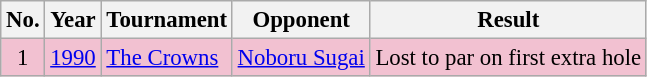<table class="wikitable" style="font-size:95%;">
<tr>
<th>No.</th>
<th>Year</th>
<th>Tournament</th>
<th>Opponent</th>
<th>Result</th>
</tr>
<tr style="background:#F2C1D1;">
<td align=center>1</td>
<td><a href='#'>1990</a></td>
<td><a href='#'>The Crowns</a></td>
<td> <a href='#'>Noboru Sugai</a></td>
<td>Lost to par on first extra hole</td>
</tr>
</table>
